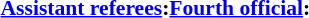<table style="width:100%; font-size:90%;">
<tr>
<td style="width:50%; vertical-align:top;"><br><strong><a href='#'>Assistant referees</a>:</strong><strong><a href='#'>Fourth official</a>:</strong></td>
</tr>
</table>
